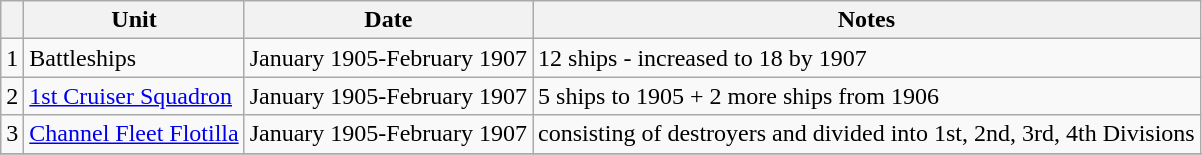<table class=wikitable>
<tr>
<th></th>
<th>Unit</th>
<th>Date</th>
<th>Notes</th>
</tr>
<tr>
<td>1</td>
<td>Battleships</td>
<td>January 1905-February 1907</td>
<td>12 ships - increased to 18 by 1907</td>
</tr>
<tr>
<td>2</td>
<td><a href='#'>1st Cruiser Squadron</a></td>
<td>January 1905-February 1907</td>
<td>5 ships to 1905 + 2 more ships from 1906</td>
</tr>
<tr>
<td>3</td>
<td><a href='#'>Channel Fleet Flotilla</a></td>
<td>January 1905-February 1907</td>
<td>consisting of destroyers and divided into 1st, 2nd, 3rd, 4th Divisions</td>
</tr>
<tr>
</tr>
</table>
